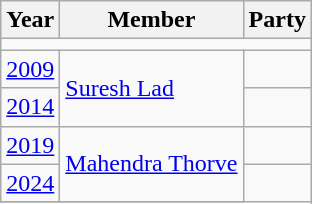<table class="wikitable">
<tr>
<th>Year</th>
<th>Member</th>
<th colspan="2">Party</th>
</tr>
<tr>
<td colspan="4"></td>
</tr>
<tr>
<td><a href='#'>2009</a></td>
<td rowspan="2"><a href='#'>Suresh Lad</a></td>
<td></td>
</tr>
<tr>
<td><a href='#'>2014</a></td>
</tr>
<tr>
<td><a href='#'>2019</a></td>
<td Rowspan=2><a href='#'>Mahendra Thorve</a></td>
<td></td>
</tr>
<tr>
<td><a href='#'>2024</a></td>
</tr>
<tr>
</tr>
</table>
